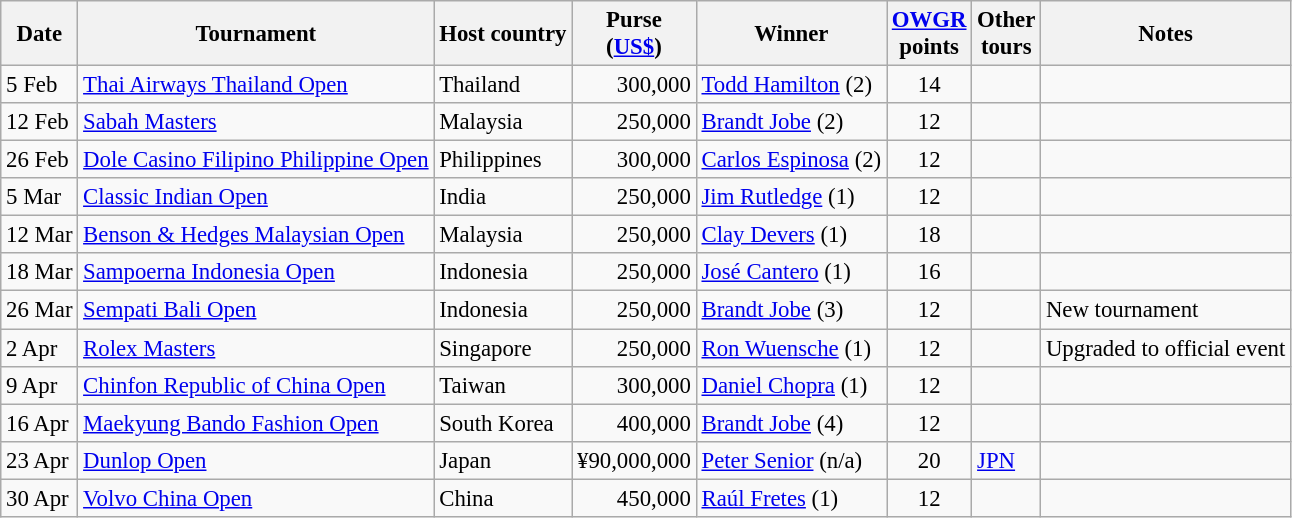<table class="wikitable" style="font-size:95%">
<tr>
<th>Date</th>
<th>Tournament</th>
<th>Host country</th>
<th>Purse<br>(<a href='#'>US$</a>)</th>
<th>Winner</th>
<th><a href='#'>OWGR</a><br>points</th>
<th>Other<br>tours</th>
<th>Notes</th>
</tr>
<tr>
<td>5 Feb</td>
<td><a href='#'>Thai Airways Thailand Open</a></td>
<td>Thailand</td>
<td align=right>300,000</td>
<td> <a href='#'>Todd Hamilton</a> (2)</td>
<td align=center>14</td>
<td></td>
<td></td>
</tr>
<tr>
<td>12 Feb</td>
<td><a href='#'>Sabah Masters</a></td>
<td>Malaysia</td>
<td align=right>250,000</td>
<td> <a href='#'>Brandt Jobe</a> (2)</td>
<td align=center>12</td>
<td></td>
<td></td>
</tr>
<tr>
<td>26 Feb</td>
<td><a href='#'>Dole Casino Filipino Philippine Open</a></td>
<td>Philippines</td>
<td align=right>300,000</td>
<td> <a href='#'>Carlos Espinosa</a> (2)</td>
<td align=center>12</td>
<td></td>
<td></td>
</tr>
<tr>
<td>5 Mar</td>
<td><a href='#'>Classic Indian Open</a></td>
<td>India</td>
<td align=right>250,000</td>
<td> <a href='#'>Jim Rutledge</a> (1)</td>
<td align=center>12</td>
<td></td>
<td></td>
</tr>
<tr>
<td>12 Mar</td>
<td><a href='#'>Benson & Hedges Malaysian Open</a></td>
<td>Malaysia</td>
<td align=right>250,000</td>
<td> <a href='#'>Clay Devers</a> (1)</td>
<td align=center>18</td>
<td></td>
<td></td>
</tr>
<tr>
<td>18 Mar</td>
<td><a href='#'>Sampoerna Indonesia Open</a></td>
<td>Indonesia</td>
<td align=right>250,000</td>
<td> <a href='#'>José Cantero</a> (1)</td>
<td align=center>16</td>
<td></td>
<td></td>
</tr>
<tr>
<td>26 Mar</td>
<td><a href='#'>Sempati Bali Open</a></td>
<td>Indonesia</td>
<td align=right>250,000</td>
<td> <a href='#'>Brandt Jobe</a> (3)</td>
<td align=center>12</td>
<td></td>
<td>New tournament</td>
</tr>
<tr>
<td>2 Apr</td>
<td><a href='#'>Rolex Masters</a></td>
<td>Singapore</td>
<td align=right>250,000</td>
<td> <a href='#'>Ron Wuensche</a> (1)</td>
<td align=center>12</td>
<td></td>
<td>Upgraded to official event</td>
</tr>
<tr>
<td>9 Apr</td>
<td><a href='#'>Chinfon Republic of China Open</a></td>
<td>Taiwan</td>
<td align=right>300,000</td>
<td> <a href='#'>Daniel Chopra</a> (1)</td>
<td align=center>12</td>
<td></td>
<td></td>
</tr>
<tr>
<td>16 Apr</td>
<td><a href='#'>Maekyung Bando Fashion Open</a></td>
<td>South Korea</td>
<td align=right>400,000</td>
<td> <a href='#'>Brandt Jobe</a> (4)</td>
<td align=center>12</td>
<td></td>
<td></td>
</tr>
<tr>
<td>23 Apr</td>
<td><a href='#'>Dunlop Open</a></td>
<td>Japan</td>
<td align=right>¥90,000,000</td>
<td> <a href='#'>Peter Senior</a> (n/a)</td>
<td align=center>20</td>
<td><a href='#'>JPN</a></td>
<td></td>
</tr>
<tr>
<td>30 Apr</td>
<td><a href='#'>Volvo China Open</a></td>
<td>China</td>
<td align=right>450,000</td>
<td> <a href='#'>Raúl Fretes</a> (1)</td>
<td align=center>12</td>
<td></td>
<td></td>
</tr>
</table>
